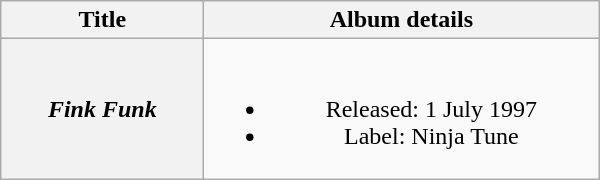<table class="wikitable plainrowheaders" style="text-align:center;" border="1">
<tr>
<th scope="col" style="width:8em;">Title</th>
<th scope="col" style="width:16em;">Album details</th>
</tr>
<tr>
<th scope="row"><em>Fink Funk</em></th>
<td><br><ul><li>Released: 1 July 1997</li><li>Label: Ninja Tune</li></ul></td>
</tr>
</table>
